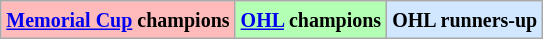<table class="wikitable">
<tr>
<td bgcolor="#FFBBBB"><small><strong><a href='#'>Memorial Cup</a> champions</strong></small></td>
<td bgcolor="#B3FFB3"><small><strong><a href='#'>OHL</a> champions</strong></small></td>
<td bgcolor="#D0E7FF"><small><strong>OHL runners-up</strong></small></td>
</tr>
</table>
